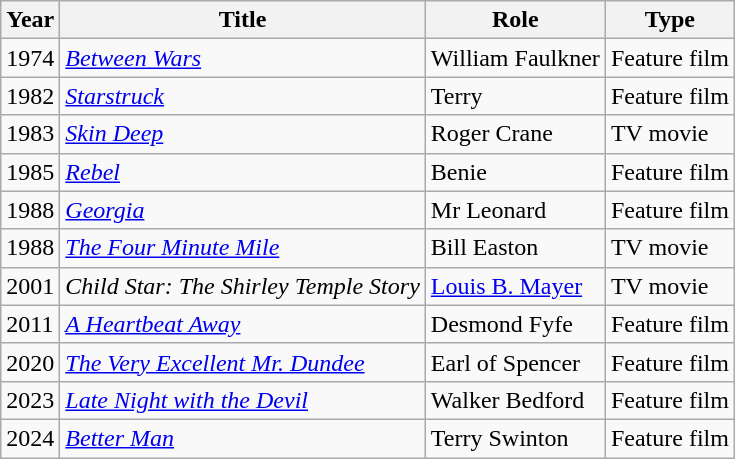<table class=wikitable>
<tr>
<th>Year</th>
<th>Title</th>
<th>Role</th>
<th>Type</th>
</tr>
<tr>
<td>1974</td>
<td><em><a href='#'>Between Wars</a></em></td>
<td>William Faulkner</td>
<td>Feature film</td>
</tr>
<tr>
<td>1982</td>
<td><em><a href='#'>Starstruck</a></em></td>
<td>Terry</td>
<td>Feature film</td>
</tr>
<tr>
<td>1983</td>
<td><em><a href='#'>Skin Deep</a></em></td>
<td>Roger Crane</td>
<td>TV movie</td>
</tr>
<tr>
<td>1985</td>
<td><em><a href='#'>Rebel</a></em></td>
<td>Benie</td>
<td>Feature film</td>
</tr>
<tr>
<td>1988</td>
<td><em><a href='#'>Georgia</a></em></td>
<td>Mr Leonard</td>
<td>Feature film</td>
</tr>
<tr>
<td>1988</td>
<td><em><a href='#'>The Four Minute Mile</a></em></td>
<td>Bill Easton</td>
<td>TV movie</td>
</tr>
<tr>
<td>2001</td>
<td><em>Child Star: The Shirley Temple Story</em></td>
<td><a href='#'>Louis B. Mayer</a></td>
<td>TV movie</td>
</tr>
<tr>
<td>2011</td>
<td><em><a href='#'>A Heartbeat Away</a></em></td>
<td>Desmond Fyfe</td>
<td>Feature film</td>
</tr>
<tr>
<td>2020</td>
<td><em><a href='#'>The Very Excellent Mr. Dundee</a></em></td>
<td>Earl of Spencer</td>
<td>Feature film</td>
</tr>
<tr>
<td>2023</td>
<td><em><a href='#'>Late Night with the Devil</a></em></td>
<td>Walker Bedford</td>
<td>Feature film</td>
</tr>
<tr>
<td>2024</td>
<td><em><a href='#'>Better Man</a></em></td>
<td>Terry Swinton</td>
<td>Feature film</td>
</tr>
</table>
